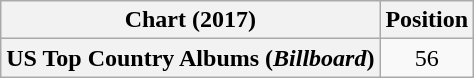<table class="wikitable plainrowheaders" style="text-align:center">
<tr>
<th scope="col">Chart (2017)</th>
<th scope="col">Position</th>
</tr>
<tr>
<th scope="row">US Top Country Albums (<em>Billboard</em>)</th>
<td>56</td>
</tr>
</table>
